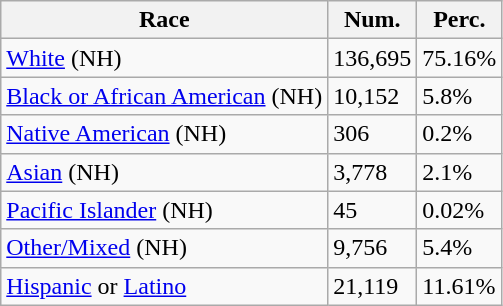<table class="wikitable">
<tr>
<th>Race</th>
<th>Num.</th>
<th>Perc.</th>
</tr>
<tr>
<td><a href='#'>White</a> (NH)</td>
<td>136,695</td>
<td>75.16%</td>
</tr>
<tr>
<td><a href='#'>Black or African American</a> (NH)</td>
<td>10,152</td>
<td>5.8%</td>
</tr>
<tr>
<td><a href='#'>Native American</a> (NH)</td>
<td>306</td>
<td>0.2%</td>
</tr>
<tr>
<td><a href='#'>Asian</a> (NH)</td>
<td>3,778</td>
<td>2.1%</td>
</tr>
<tr>
<td><a href='#'>Pacific Islander</a> (NH)</td>
<td>45</td>
<td>0.02%</td>
</tr>
<tr>
<td><a href='#'>Other/Mixed</a> (NH)</td>
<td>9,756</td>
<td>5.4%</td>
</tr>
<tr>
<td><a href='#'>Hispanic</a> or <a href='#'>Latino</a></td>
<td>21,119</td>
<td>11.61%</td>
</tr>
</table>
